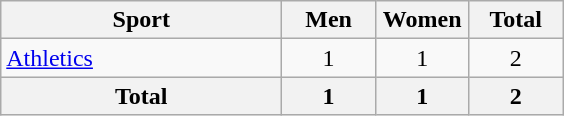<table class="wikitable sortable" style="text-align:center;">
<tr>
<th width=180>Sport</th>
<th width=55>Men</th>
<th width=55>Women</th>
<th width=55>Total</th>
</tr>
<tr>
<td align=left><a href='#'>Athletics</a></td>
<td>1</td>
<td>1</td>
<td>2</td>
</tr>
<tr>
<th>Total</th>
<th>1</th>
<th>1</th>
<th>2</th>
</tr>
</table>
